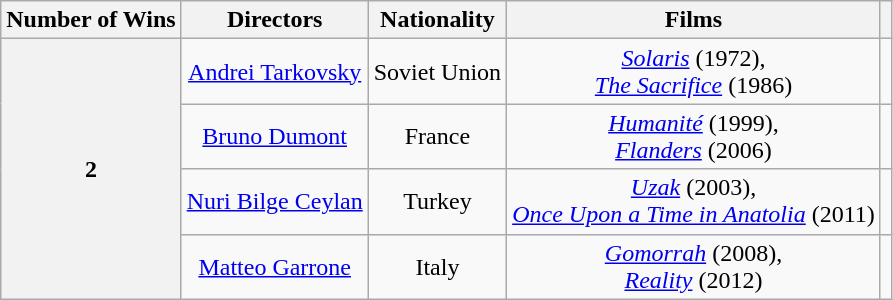<table class="wikitable" style="text-align:center;">
<tr>
<th scope="col">Number of Wins</th>
<th scope="col">Directors</th>
<th scope="col">Nationality</th>
<th scope="col">Films</th>
<th scope="col" class="unsortable"></th>
</tr>
<tr>
<th rowspan="4">2</th>
<td><a href='#'>Andrei Tarkovsky</a></td>
<td>Soviet Union</td>
<td><em><a href='#'>Solaris</a></em> (1972), <br> <em><a href='#'>The Sacrifice</a></em> (1986)</td>
<td></td>
</tr>
<tr>
<td><a href='#'>Bruno Dumont</a></td>
<td>France</td>
<td><em><a href='#'>Humanité</a></em> (1999), <br> <em><a href='#'>Flanders</a></em> (2006)</td>
<td></td>
</tr>
<tr>
<td><a href='#'>Nuri Bilge Ceylan</a></td>
<td>Turkey</td>
<td><em><a href='#'>Uzak</a></em> (2003), <br> <em><a href='#'>Once Upon a Time in Anatolia</a></em> (2011)</td>
<td></td>
</tr>
<tr>
<td><a href='#'>Matteo Garrone</a></td>
<td>Italy</td>
<td><em><a href='#'>Gomorrah</a></em> (2008), <br> <em><a href='#'>Reality</a></em> (2012)</td>
<td></td>
</tr>
</table>
